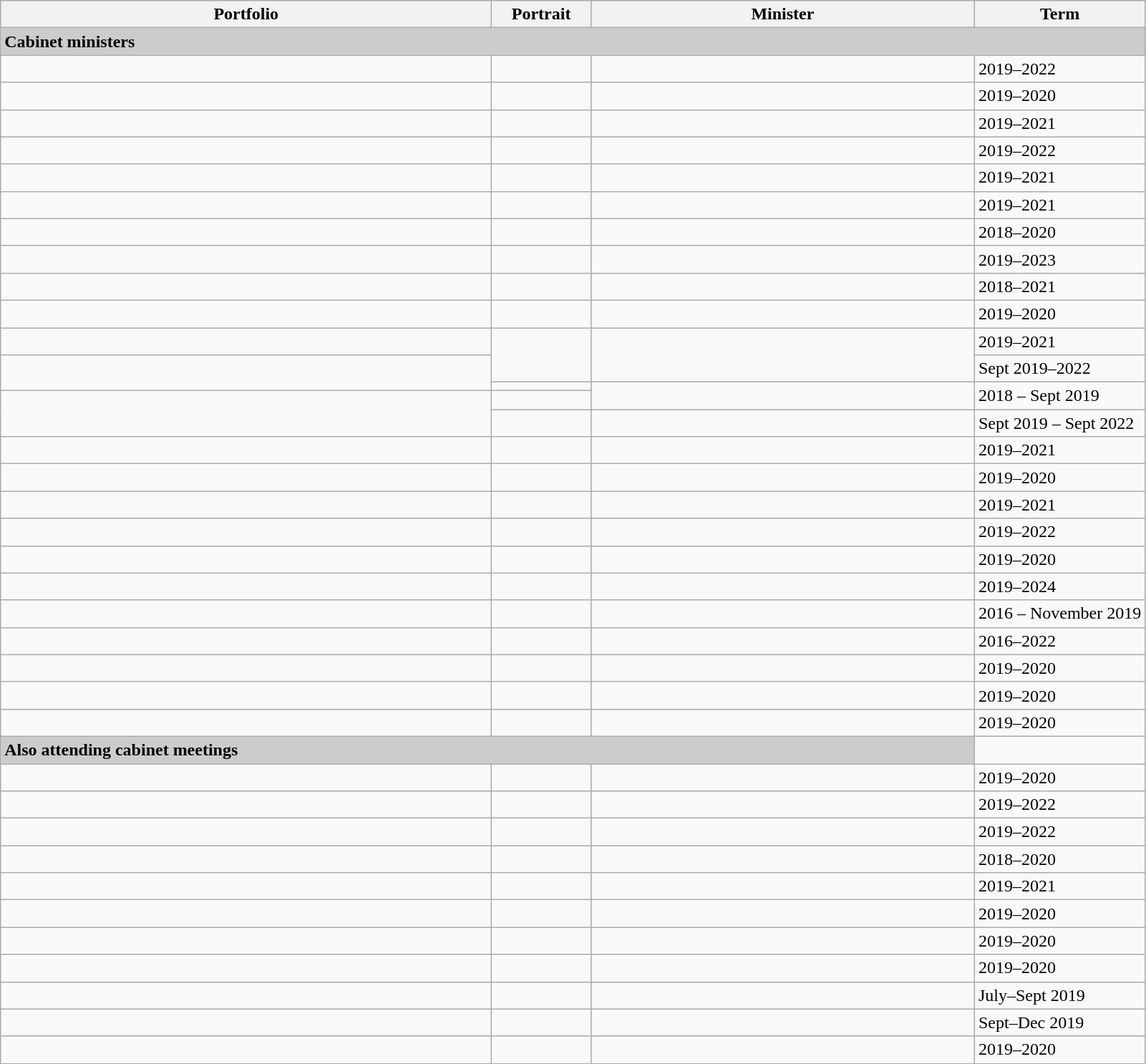<table class="wikitable">
<tr>
<th width=450>Portfolio</th>
<th width=85>Portrait</th>
<th width=350>Minister</th>
<th>Term</th>
</tr>
<tr>
<td style="background:#ccc;" colspan="4"><strong>Cabinet ministers</strong></td>
</tr>
<tr>
<td></td>
<td></td>
<td></td>
<td>2019–2022</td>
</tr>
<tr>
<td></td>
<td></td>
<td></td>
<td>2019–2020</td>
</tr>
<tr>
<td></td>
<td></td>
<td></td>
<td>2019–2021</td>
</tr>
<tr>
<td></td>
<td></td>
<td></td>
<td>2019–2022</td>
</tr>
<tr>
<td></td>
<td></td>
<td></td>
<td>2019–2021</td>
</tr>
<tr>
<td></td>
<td></td>
<td></td>
<td>2019–2021</td>
</tr>
<tr>
<td></td>
<td></td>
<td></td>
<td>2018–2020</td>
</tr>
<tr>
<td></td>
<td></td>
<td></td>
<td>2019–2023</td>
</tr>
<tr>
<td></td>
<td></td>
<td></td>
<td>2018–2021</td>
</tr>
<tr>
<td></td>
<td></td>
<td></td>
<td>2019–2020</td>
</tr>
<tr>
<td></td>
<td rowspan=2></td>
<td rowspan=2></td>
<td>2019–2021</td>
</tr>
<tr>
<td rowspan=2></td>
<td>Sept 2019–2022</td>
</tr>
<tr>
<td></td>
<td rowspan=2></td>
<td rowspan=2>2018 – Sept 2019</td>
</tr>
<tr>
<td rowspan=2></td>
</tr>
<tr>
<td></td>
<td></td>
<td>Sept 2019 – Sept 2022</td>
</tr>
<tr>
<td></td>
<td></td>
<td></td>
<td>2019–2021</td>
</tr>
<tr>
<td></td>
<td></td>
<td></td>
<td>2019–2020</td>
</tr>
<tr>
<td></td>
<td></td>
<td></td>
<td>2019–2021</td>
</tr>
<tr>
<td></td>
<td></td>
<td></td>
<td>2019–2022</td>
</tr>
<tr>
<td></td>
<td></td>
<td></td>
<td>2019–2020</td>
</tr>
<tr>
<td></td>
<td></td>
<td></td>
<td>2019–2024</td>
</tr>
<tr>
<td></td>
<td></td>
<td></td>
<td>2016 – November 2019</td>
</tr>
<tr>
<td></td>
<td></td>
<td></td>
<td>2016–2022</td>
</tr>
<tr>
<td></td>
<td></td>
<td></td>
<td>2019–2020</td>
</tr>
<tr>
<td></td>
<td></td>
<td></td>
<td>2019–2020</td>
</tr>
<tr>
<td></td>
<td></td>
<td></td>
<td>2019–2020</td>
</tr>
<tr>
<td style="background:#ccc;" colspan="3"><strong>Also attending cabinet meetings</strong></td>
</tr>
<tr>
<td></td>
<td></td>
<td></td>
<td>2019–2020</td>
</tr>
<tr>
<td></td>
<td></td>
<td></td>
<td>2019–2022</td>
</tr>
<tr>
<td></td>
<td></td>
<td></td>
<td>2019–2022</td>
</tr>
<tr>
<td></td>
<td></td>
<td></td>
<td>2018–2020</td>
</tr>
<tr>
<td></td>
<td></td>
<td></td>
<td>2019–2021</td>
</tr>
<tr>
<td></td>
<td></td>
<td></td>
<td>2019–2020</td>
</tr>
<tr>
<td></td>
<td></td>
<td></td>
<td>2019–2020</td>
</tr>
<tr>
<td></td>
<td></td>
<td></td>
<td>2019–2020</td>
</tr>
<tr>
<td rowspan=1></td>
<td></td>
<td></td>
<td>July–Sept 2019</td>
</tr>
<tr>
<td rowspan=1></td>
<td></td>
<td></td>
<td>Sept–Dec 2019</td>
</tr>
<tr>
<td></td>
<td></td>
<td></td>
<td>2019–2020</td>
</tr>
</table>
